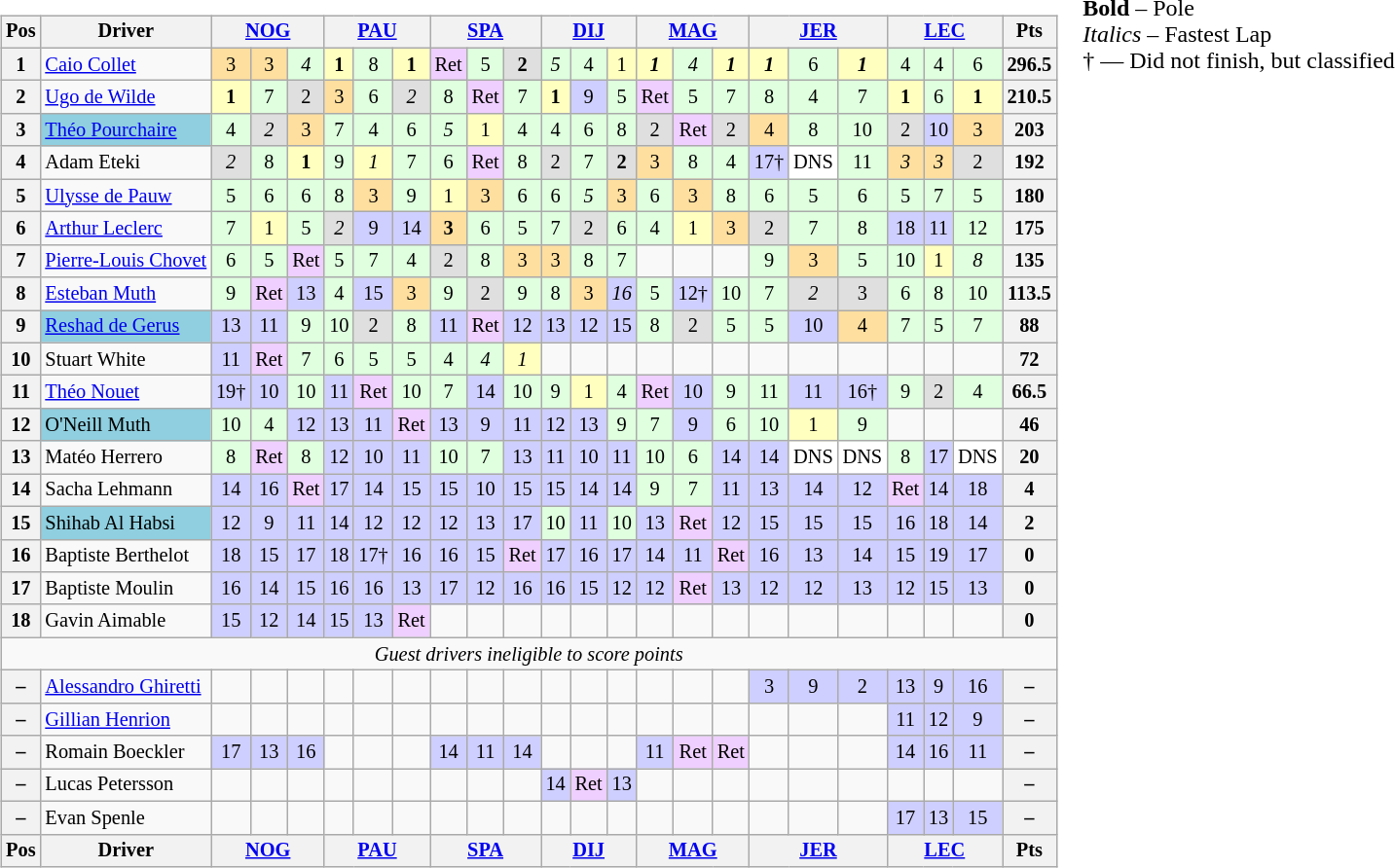<table>
<tr>
<td><br><table class="wikitable" style="font-size:85%; text-align:center">
<tr>
<th>Pos</th>
<th>Driver</th>
<th colspan=3><a href='#'>NOG</a><br></th>
<th colspan=3><a href='#'>PAU</a><br></th>
<th colspan=3><a href='#'>SPA</a><br></th>
<th colspan=3><a href='#'>DIJ</a><br></th>
<th colspan=3><a href='#'>MAG</a><br></th>
<th colspan=3><a href='#'>JER</a><br></th>
<th colspan=3><a href='#'>LEC</a><br></th>
<th>Pts</th>
</tr>
<tr>
<th>1</th>
<td style="text-align:left"> <a href='#'>Caio Collet</a></td>
<td style="background:#ffdf9f">3</td>
<td style="background:#ffdf9f">3</td>
<td style="background:#dfffdf"><em>4</em></td>
<td style="background:#ffffbf"><strong>1</strong></td>
<td style="background:#dfffdf">8</td>
<td style="background:#ffffbf"><strong>1</strong></td>
<td style="background:#efcfff">Ret</td>
<td style="background:#dfffdf">5</td>
<td style="background:#dfdfdf"><strong>2</strong></td>
<td style="background:#dfffdf"><em>5</em></td>
<td style="background:#dfffdf">4</td>
<td style="background:#ffffbf">1</td>
<td style="background:#ffffbf"><strong><em>1</em></strong></td>
<td style="background:#dfffdf"><em>4</em></td>
<td style="background:#ffffbf"><strong><em>1</em></strong></td>
<td style="background:#ffffbf"><strong><em>1</em></strong></td>
<td style="background:#dfffdf">6</td>
<td style="background:#ffffbf"><strong><em>1</em></strong></td>
<td style="background:#dfffdf">4</td>
<td style="background:#dfffdf">4</td>
<td style="background:#dfffdf">6</td>
<th>296.5</th>
</tr>
<tr>
<th>2</th>
<td style="text-align:left"> <a href='#'>Ugo de Wilde</a></td>
<td style="background:#ffffbf"><strong>1</strong></td>
<td style="background:#dfffdf">7</td>
<td style="background:#dfdfdf">2</td>
<td style="background:#ffdf9f">3</td>
<td style="background:#dfffdf">6</td>
<td style="background:#dfdfdf"><em>2</em></td>
<td style="background:#dfffdf">8</td>
<td style="background:#efcfff">Ret</td>
<td style="background:#dfffdf">7</td>
<td style="background:#ffffbf"><strong>1</strong></td>
<td style="background:#cfcfff">9</td>
<td style="background:#dfffdf">5</td>
<td style="background:#efcfff">Ret</td>
<td style="background:#dfffdf">5</td>
<td style="background:#dfffdf">7</td>
<td style="background:#dfffdf">8</td>
<td style="background:#dfffdf">4</td>
<td style="background:#dfffdf">7</td>
<td style="background:#ffffbf"><strong>1</strong></td>
<td style="background:#dfffdf">6</td>
<td style="background:#ffffbf"><strong>1</strong></td>
<th>210.5</th>
</tr>
<tr>
<th>3</th>
<td style="background:#8FCFDF; text-align:left"> <a href='#'>Théo Pourchaire</a></td>
<td style="background:#dfffdf">4</td>
<td style="background:#dfdfdf"><em>2</em></td>
<td style="background:#ffdf9f">3</td>
<td style="background:#dfffdf">7</td>
<td style="background:#dfffdf">4</td>
<td style="background:#dfffdf">6</td>
<td style="background:#dfffdf"><em>5</em></td>
<td style="background:#ffffbf">1</td>
<td style="background:#dfffdf">4</td>
<td style="background:#dfffdf">4</td>
<td style="background:#dfffdf">6</td>
<td style="background:#dfffdf">8</td>
<td style="background:#dfdfdf">2</td>
<td style="background:#efcfff">Ret</td>
<td style="background:#dfdfdf">2</td>
<td style="background:#ffdf9f">4</td>
<td style="background:#dfffdf">8</td>
<td style="background:#dfffdf">10</td>
<td style="background:#dfdfdf">2</td>
<td style="background:#cfcfff">10</td>
<td style="background:#ffdf9f">3</td>
<th>203</th>
</tr>
<tr>
<th>4</th>
<td style="text-align:left"> Adam Eteki</td>
<td style="background:#dfdfdf"><em>2</em></td>
<td style="background:#dfffdf">8</td>
<td style="background:#ffffbf"><strong>1</strong></td>
<td style="background:#dfffdf">9</td>
<td style="background:#ffffbf"><em>1</em></td>
<td style="background:#dfffdf">7</td>
<td style="background:#dfffdf">6</td>
<td style="background:#efcfff">Ret</td>
<td style="background:#dfffdf">8</td>
<td style="background:#dfdfdf">2</td>
<td style="background:#dfffdf">7</td>
<td style="background:#dfdfdf"><strong>2</strong></td>
<td style="background:#ffdf9f">3</td>
<td style="background:#dfffdf">8</td>
<td style="background:#dfffdf">4</td>
<td style="background:#cfcfff">17†</td>
<td style="background:#ffffff">DNS</td>
<td style="background:#dfffdf">11</td>
<td style="background:#ffdf9f"><em>3</em></td>
<td style="background:#ffdf9f"><em>3</em></td>
<td style="background:#dfdfdf">2</td>
<th>192</th>
</tr>
<tr>
<th>5</th>
<td style="text-align:left"> <a href='#'>Ulysse de Pauw</a></td>
<td style="background:#dfffdf">5</td>
<td style="background:#dfffdf">6</td>
<td style="background:#dfffdf">6</td>
<td style="background:#dfffdf">8</td>
<td style="background:#ffdf9f">3</td>
<td style="background:#dfffdf">9</td>
<td style="background:#ffffbf">1</td>
<td style="background:#ffdf9f">3</td>
<td style="background:#dfffdf">6</td>
<td style="background:#dfffdf">6</td>
<td style="background:#dfffdf"><em>5</em></td>
<td style="background:#ffdf9f">3</td>
<td style="background:#dfffdf">6</td>
<td style="background:#ffdf9f">3</td>
<td style="background:#dfffdf">8</td>
<td style="background:#dfffdf">6</td>
<td style="background:#dfffdf">5</td>
<td style="background:#dfffdf">6</td>
<td style="background:#dfffdf">5</td>
<td style="background:#dfffdf">7</td>
<td style="background:#dfffdf">5</td>
<th>180</th>
</tr>
<tr>
<th>6</th>
<td style="text-align:left"> <a href='#'>Arthur Leclerc</a></td>
<td style="background:#dfffdf">7</td>
<td style="background:#ffffbf">1</td>
<td style="background:#dfffdf">5</td>
<td style="background:#dfdfdf"><em>2</em></td>
<td style="background:#cfcfff">9</td>
<td style="background:#cfcfff">14</td>
<td style="background:#ffdf9f"><strong>3</strong></td>
<td style="background:#dfffdf">6</td>
<td style="background:#dfffdf">5</td>
<td style="background:#dfffdf">7</td>
<td style="background:#dfdfdf">2</td>
<td style="background:#dfffdf">6</td>
<td style="background:#dfffdf">4</td>
<td style="background:#ffffbf">1</td>
<td style="background:#ffdf9f">3</td>
<td style="background:#dfdfdf">2</td>
<td style="background:#dfffdf">7</td>
<td style="background:#dfffdf">8</td>
<td style="background:#cfcfff">18</td>
<td style="background:#cfcfff">11</td>
<td style="background:#dfffdf">12</td>
<th>175</th>
</tr>
<tr>
<th>7</th>
<td style="text-align:left" nowrap> <a href='#'>Pierre-Louis Chovet</a></td>
<td style="background:#dfffdf">6</td>
<td style="background:#dfffdf">5</td>
<td style="background:#efcfff">Ret</td>
<td style="background:#dfffdf">5</td>
<td style="background:#dfffdf">7</td>
<td style="background:#dfffdf">4</td>
<td style="background:#dfdfdf">2</td>
<td style="background:#dfffdf">8</td>
<td style="background:#ffdf9f">3</td>
<td style="background:#ffdf9f">3</td>
<td style="background:#dfffdf">8</td>
<td style="background:#dfffdf">7</td>
<td></td>
<td></td>
<td></td>
<td style="background:#dfffdf">9</td>
<td style="background:#ffdf9f">3</td>
<td style="background:#dfffdf">5</td>
<td style="background:#dfffdf">10</td>
<td style="background:#ffffbf">1</td>
<td style="background:#dfffdf"><em>8</em></td>
<th>135</th>
</tr>
<tr>
<th>8</th>
<td style="text-align:left"> <a href='#'>Esteban Muth</a></td>
<td style="background:#dfffdf">9</td>
<td style="background:#efcfff">Ret</td>
<td style="background:#cfcfff">13</td>
<td style="background:#dfffdf">4</td>
<td style="background:#cfcfff">15</td>
<td style="background:#ffdf9f">3</td>
<td style="background:#dfffdf">9</td>
<td style="background:#dfdfdf">2</td>
<td style="background:#dfffdf">9</td>
<td style="background:#dfffdf">8</td>
<td style="background:#ffdf9f">3</td>
<td style="background:#cfcfff"><em>16</em></td>
<td style="background:#dfffdf">5</td>
<td style="background:#cfcfff">12†</td>
<td style="background:#dfffdf">10</td>
<td style="background:#dfffdf">7</td>
<td style="background:#dfdfdf"><em>2</em></td>
<td style="background:#dfdfdf">3</td>
<td style="background:#dfffdf">6</td>
<td style="background:#dfffdf">8</td>
<td style="background:#dfffdf">10</td>
<th>113.5</th>
</tr>
<tr>
<th>9</th>
<td style="background:#8FCFDF; text-align:left"> <a href='#'>Reshad de Gerus</a></td>
<td style="background:#cfcfff">13</td>
<td style="background:#cfcfff">11</td>
<td style="background:#dfffdf">9</td>
<td style="background:#dfffdf">10</td>
<td style="background:#dfdfdf">2</td>
<td style="background:#dfffdf">8</td>
<td style="background:#cfcfff">11</td>
<td style="background:#efcfff">Ret</td>
<td style="background:#cfcfff">12</td>
<td style="background:#cfcfff">13</td>
<td style="background:#cfcfff">12</td>
<td style="background:#cfcfff">15</td>
<td style="background:#dfffdf">8</td>
<td style="background:#dfdfdf">2</td>
<td style="background:#dfffdf">5</td>
<td style="background:#dfffdf">5</td>
<td style="background:#cfcfff">10</td>
<td style="background:#ffdf9f">4</td>
<td style="background:#dfffdf">7</td>
<td style="background:#dfffdf">5</td>
<td style="background:#dfffdf">7</td>
<th>88</th>
</tr>
<tr>
<th>10</th>
<td style="text-align:left"> Stuart White</td>
<td style="background:#cfcfff">11</td>
<td style="background:#efcfff">Ret</td>
<td style="background:#dfffdf">7</td>
<td style="background:#dfffdf">6</td>
<td style="background:#dfffdf">5</td>
<td style="background:#dfffdf">5</td>
<td style="background:#dfffdf">4</td>
<td style="background:#dfffdf"><em>4</em></td>
<td style="background:#ffffbf"><em>1</em></td>
<td></td>
<td></td>
<td></td>
<td></td>
<td></td>
<td></td>
<td></td>
<td></td>
<td></td>
<td></td>
<td></td>
<td></td>
<th>72</th>
</tr>
<tr>
<th>11</th>
<td style="text-align:left"> <a href='#'>Théo Nouet</a></td>
<td style="background:#cfcfff">19†</td>
<td style="background:#cfcfff">10</td>
<td style="background:#dfffdf">10</td>
<td style="background:#cfcfff">11</td>
<td style="background:#efcfff">Ret</td>
<td style="background:#dfffdf">10</td>
<td style="background:#dfffdf">7</td>
<td style="background:#cfcfff">14</td>
<td style="background:#dfffdf">10</td>
<td style="background:#dfffdf">9</td>
<td style="background:#ffffbf">1</td>
<td style="background:#dfffdf">4</td>
<td style="background:#efcfff">Ret</td>
<td style="background:#cfcfff">10</td>
<td style="background:#dfffdf">9</td>
<td style="background:#dfffdf">11</td>
<td style="background:#cfcfff">11</td>
<td style="background:#cfcfff">16†</td>
<td style="background:#dfffdf">9</td>
<td style="background:#dfdfdf">2</td>
<td style="background:#dfffdf">4</td>
<th>66.5</th>
</tr>
<tr>
<th>12</th>
<td style="background:#8FCFDF; text-align:left"> O'Neill Muth</td>
<td style="background:#dfffdf">10</td>
<td style="background:#dfffdf">4</td>
<td style="background:#cfcfff">12</td>
<td style="background:#cfcfff">13</td>
<td style="background:#cfcfff">11</td>
<td style="background:#efcfff">Ret</td>
<td style="background:#cfcfff">13</td>
<td style="background:#cfcfff">9</td>
<td style="background:#cfcfff">11</td>
<td style="background:#cfcfff">12</td>
<td style="background:#cfcfff">13</td>
<td style="background:#dfffdf">9</td>
<td style="background:#dfffdf">7</td>
<td style="background:#cfcfff">9</td>
<td style="background:#dfffdf">6</td>
<td style="background:#dfffdf">10</td>
<td style="background:#ffffbf">1</td>
<td style="background:#dfffdf">9</td>
<td></td>
<td></td>
<td></td>
<th>46</th>
</tr>
<tr>
<th>13</th>
<td style="text-align:left"> Matéo Herrero</td>
<td style="background:#dfffdf">8</td>
<td style="background:#efcfff">Ret</td>
<td style="background:#dfffdf">8</td>
<td style="background:#cfcfff">12</td>
<td style="background:#cfcfff">10</td>
<td style="background:#cfcfff">11</td>
<td style="background:#dfffdf">10</td>
<td style="background:#dfffdf">7</td>
<td style="background:#cfcfff">13</td>
<td style="background:#cfcfff">11</td>
<td style="background:#cfcfff">10</td>
<td style="background:#cfcfff">11</td>
<td style="background:#dfffdf">10</td>
<td style="background:#dfffdf">6</td>
<td style="background:#cfcfff">14</td>
<td style="background:#cfcfff">14</td>
<td style="background:#ffffff">DNS</td>
<td style="background:#ffffff">DNS</td>
<td style="background:#dfffdf">8</td>
<td style="background:#cfcfff">17</td>
<td style="background:#ffffff">DNS</td>
<th>20</th>
</tr>
<tr>
<th>14</th>
<td style="text-align:left"> Sacha Lehmann</td>
<td style="background:#cfcfff">14</td>
<td style="background:#cfcfff">16</td>
<td style="background:#efcfff">Ret</td>
<td style="background:#cfcfff">17</td>
<td style="background:#cfcfff">14</td>
<td style="background:#cfcfff">15</td>
<td style="background:#cfcfff">15</td>
<td style="background:#cfcfff">10</td>
<td style="background:#cfcfff">15</td>
<td style="background:#cfcfff">15</td>
<td style="background:#cfcfff">14</td>
<td style="background:#cfcfff">14</td>
<td style="background:#dfffdf">9</td>
<td style="background:#dfffdf">7</td>
<td style="background:#cfcfff">11</td>
<td style="background:#cfcfff">13</td>
<td style="background:#cfcfff">14</td>
<td style="background:#cfcfff">12</td>
<td style="background:#efcfff">Ret</td>
<td style="background:#cfcfff">14</td>
<td style="background:#cfcfff">18</td>
<th>4</th>
</tr>
<tr>
<th>15</th>
<td style="background:#8FCFDF; text-align:left"> Shihab Al Habsi</td>
<td style="background:#cfcfff">12</td>
<td style="background:#cfcfff">9</td>
<td style="background:#cfcfff">11</td>
<td style="background:#cfcfff">14</td>
<td style="background:#cfcfff">12</td>
<td style="background:#cfcfff">12</td>
<td style="background:#cfcfff">12</td>
<td style="background:#cfcfff">13</td>
<td style="background:#cfcfff">17</td>
<td style="background:#dfffdf">10</td>
<td style="background:#cfcfff">11</td>
<td style="background:#dfffdf">10</td>
<td style="background:#cfcfff">13</td>
<td style="background:#efcfff">Ret</td>
<td style="background:#cfcfff">12</td>
<td style="background:#cfcfff">15</td>
<td style="background:#cfcfff">15</td>
<td style="background:#cfcfff">15</td>
<td style="background:#cfcfff">16</td>
<td style="background:#cfcfff">18</td>
<td style="background:#cfcfff">14</td>
<th>2</th>
</tr>
<tr>
<th>16</th>
<td style="text-align:left"> Baptiste Berthelot</td>
<td style="background:#cfcfff">18</td>
<td style="background:#cfcfff">15</td>
<td style="background:#cfcfff">17</td>
<td style="background:#cfcfff">18</td>
<td style="background:#cfcfff">17†</td>
<td style="background:#cfcfff">16</td>
<td style="background:#cfcfff">16</td>
<td style="background:#cfcfff">15</td>
<td style="background:#efcfff">Ret</td>
<td style="background:#cfcfff">17</td>
<td style="background:#cfcfff">16</td>
<td style="background:#cfcfff">17</td>
<td style="background:#cfcfff">14</td>
<td style="background:#cfcfff">11</td>
<td style="background:#efcfff">Ret</td>
<td style="background:#cfcfff">16</td>
<td style="background:#cfcfff">13</td>
<td style="background:#cfcfff">14</td>
<td style="background:#cfcfff">15</td>
<td style="background:#cfcfff">19</td>
<td style="background:#cfcfff">17</td>
<th>0</th>
</tr>
<tr>
<th>17</th>
<td style="text-align:left"> Baptiste Moulin</td>
<td style="background:#cfcfff">16</td>
<td style="background:#cfcfff">14</td>
<td style="background:#cfcfff">15</td>
<td style="background:#cfcfff">16</td>
<td style="background:#cfcfff">16</td>
<td style="background:#cfcfff">13</td>
<td style="background:#cfcfff">17</td>
<td style="background:#cfcfff">12</td>
<td style="background:#cfcfff">16</td>
<td style="background:#cfcfff">16</td>
<td style="background:#cfcfff">15</td>
<td style="background:#cfcfff">12</td>
<td style="background:#cfcfff">12</td>
<td style="background:#efcfff">Ret</td>
<td style="background:#cfcfff">13</td>
<td style="background:#cfcfff">12</td>
<td style="background:#cfcfff">12</td>
<td style="background:#cfcfff">13</td>
<td style="background:#cfcfff">12</td>
<td style="background:#cfcfff">15</td>
<td style="background:#cfcfff">13</td>
<th>0</th>
</tr>
<tr>
<th>18</th>
<td style="text-align:left"> Gavin Aimable</td>
<td style="background:#cfcfff">15</td>
<td style="background:#cfcfff">12</td>
<td style="background:#cfcfff">14</td>
<td style="background:#cfcfff">15</td>
<td style="background:#cfcfff">13</td>
<td style="background:#efcfff">Ret</td>
<td></td>
<td></td>
<td></td>
<td></td>
<td></td>
<td></td>
<td></td>
<td></td>
<td></td>
<td></td>
<td></td>
<td></td>
<td></td>
<td></td>
<td></td>
<th>0</th>
</tr>
<tr>
<td colspan=24><em>Guest drivers ineligible to score points</em></td>
</tr>
<tr>
<th>–</th>
<td style="text-align:left"> <a href='#'>Alessandro Ghiretti</a></td>
<td></td>
<td></td>
<td></td>
<td></td>
<td></td>
<td></td>
<td></td>
<td></td>
<td></td>
<td></td>
<td></td>
<td></td>
<td></td>
<td></td>
<td></td>
<td style="background:#cfcfff">3</td>
<td style="background:#cfcfff">9</td>
<td style="background:#cfcfff">2</td>
<td style="background:#cfcfff">13</td>
<td style="background:#cfcfff">9</td>
<td style="background:#cfcfff">16</td>
<th>–</th>
</tr>
<tr>
<th>–</th>
<td style="text-align:left"> <a href='#'>Gillian Henrion</a></td>
<td></td>
<td></td>
<td></td>
<td></td>
<td></td>
<td></td>
<td></td>
<td></td>
<td></td>
<td></td>
<td></td>
<td></td>
<td></td>
<td></td>
<td></td>
<td></td>
<td></td>
<td></td>
<td style="background:#cfcfff">11</td>
<td style="background:#cfcfff">12</td>
<td style="background:#cfcfff">9</td>
<th>–</th>
</tr>
<tr>
<th>–</th>
<td style="text-align:left"> Romain Boeckler</td>
<td style="background:#cfcfff">17</td>
<td style="background:#cfcfff">13</td>
<td style="background:#cfcfff">16</td>
<td></td>
<td></td>
<td></td>
<td style="background:#cfcfff">14</td>
<td style="background:#cfcfff">11</td>
<td style="background:#cfcfff">14</td>
<td></td>
<td></td>
<td></td>
<td style="background:#cfcfff">11</td>
<td style="background:#efcfff">Ret</td>
<td style="background:#efcfff">Ret</td>
<td></td>
<td></td>
<td></td>
<td style="background:#cfcfff">14</td>
<td style="background:#cfcfff">16</td>
<td style="background:#cfcfff">11</td>
<th>–</th>
</tr>
<tr>
<th>–</th>
<td style="text-align:left"> Lucas Petersson</td>
<td></td>
<td></td>
<td></td>
<td></td>
<td></td>
<td></td>
<td></td>
<td></td>
<td></td>
<td style="background:#cfcfff">14</td>
<td style="background:#efcfff">Ret</td>
<td style="background:#cfcfff">13</td>
<td></td>
<td></td>
<td></td>
<td></td>
<td></td>
<td></td>
<td></td>
<td></td>
<td></td>
<th>–</th>
</tr>
<tr>
<th>–</th>
<td style="text-align:left"> Evan Spenle</td>
<td></td>
<td></td>
<td></td>
<td></td>
<td></td>
<td></td>
<td></td>
<td></td>
<td></td>
<td></td>
<td></td>
<td></td>
<td></td>
<td></td>
<td></td>
<td></td>
<td></td>
<td></td>
<td style="background:#cfcfff">17</td>
<td style="background:#cfcfff">13</td>
<td style="background:#cfcfff">15</td>
<th>–</th>
</tr>
<tr>
<th>Pos</th>
<th>Driver</th>
<th colspan=3><a href='#'>NOG</a><br></th>
<th colspan=3><a href='#'>PAU</a><br></th>
<th colspan=3><a href='#'>SPA</a><br></th>
<th colspan=3><a href='#'>DIJ</a><br></th>
<th colspan=3><a href='#'>MAG</a><br></th>
<th colspan=3><a href='#'>JER</a><br></th>
<th colspan=3><a href='#'>LEC</a><br></th>
<th>Pts</th>
</tr>
</table>
</td>
<td style="vertical-align:top"><br>
<span><strong>Bold</strong> – Pole<br><em>Italics</em> – Fastest Lap<br>† — Did not finish, but classified</span></td>
</tr>
</table>
